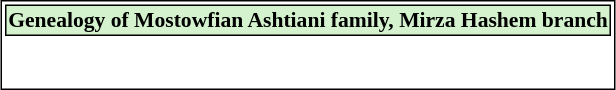<table style="clear:both; margin:1em auto; border:1px solid black">
<tr>
<th style="background-color:#D4F2CE; font-size:90%; border:1px solid black">Genealogy of Mostowfian Ashtiani family, Mirza Hashem branch</th>
</tr>
<tr>
<td style="padding: 8px 30px; font-size:75%"><br>











</td>
</tr>
</table>
